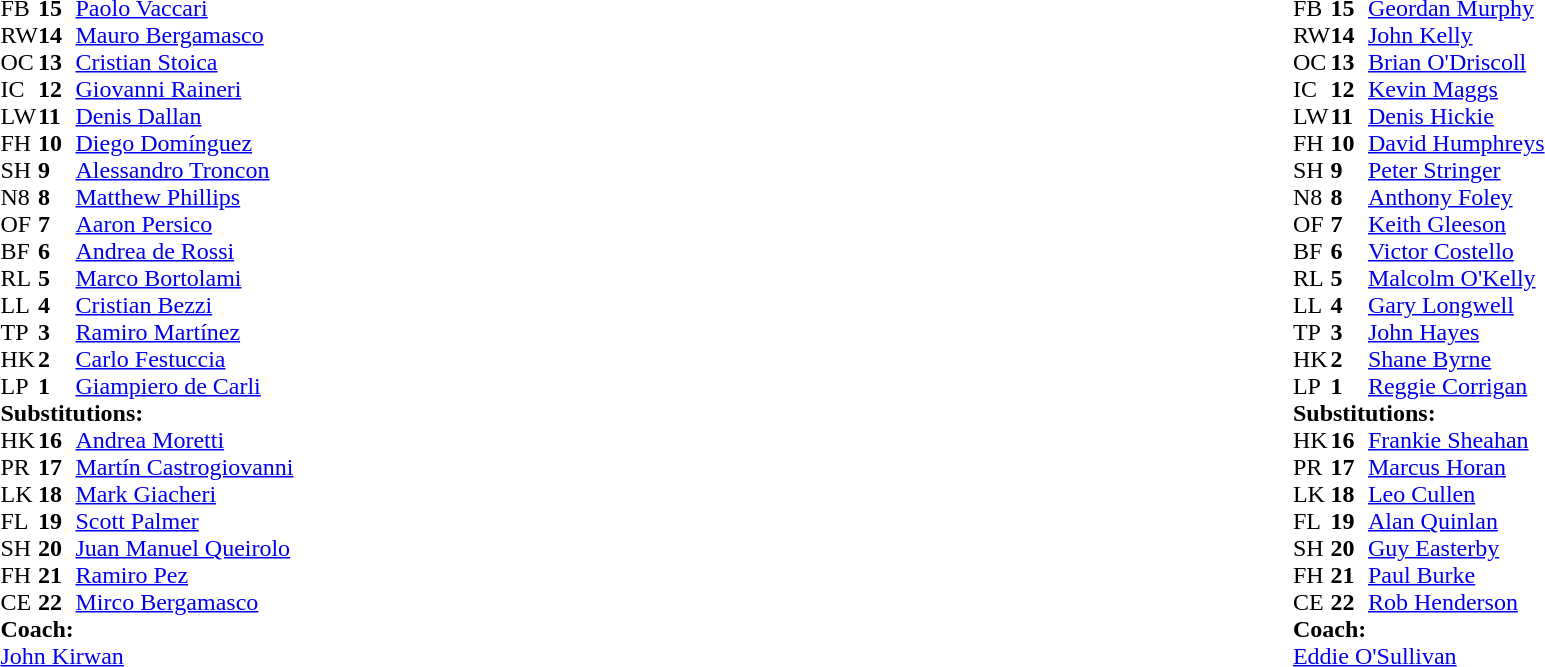<table width="100%">
<tr>
<td style="vertical-align:top" width="50%"><br><table cellspacing="0" cellpadding="0">
<tr>
<th width="25"></th>
<th width="25"></th>
</tr>
<tr>
<td>FB</td>
<td><strong>15</strong></td>
<td><a href='#'>Paolo Vaccari</a></td>
</tr>
<tr>
<td>RW</td>
<td><strong>14</strong></td>
<td><a href='#'>Mauro Bergamasco</a></td>
</tr>
<tr>
<td>OC</td>
<td><strong>13</strong></td>
<td><a href='#'>Cristian Stoica</a></td>
</tr>
<tr>
<td>IC</td>
<td><strong>12</strong></td>
<td><a href='#'>Giovanni Raineri</a></td>
</tr>
<tr>
<td>LW</td>
<td><strong>11</strong></td>
<td><a href='#'>Denis Dallan</a></td>
<td></td>
<td></td>
</tr>
<tr>
<td>FH</td>
<td><strong>10</strong></td>
<td><a href='#'>Diego Domínguez</a></td>
<td></td>
<td></td>
</tr>
<tr>
<td>SH</td>
<td><strong>9</strong></td>
<td><a href='#'>Alessandro Troncon</a></td>
</tr>
<tr>
<td>N8</td>
<td><strong>8</strong></td>
<td><a href='#'>Matthew Phillips</a></td>
<td></td>
<td></td>
</tr>
<tr>
<td>OF</td>
<td><strong>7</strong></td>
<td><a href='#'>Aaron Persico</a></td>
</tr>
<tr>
<td>BF</td>
<td><strong>6</strong></td>
<td><a href='#'>Andrea de Rossi</a></td>
</tr>
<tr>
<td>RL</td>
<td><strong>5</strong></td>
<td><a href='#'>Marco Bortolami</a></td>
</tr>
<tr>
<td>LL</td>
<td><strong>4</strong></td>
<td><a href='#'>Cristian Bezzi</a></td>
</tr>
<tr>
<td>TP</td>
<td><strong>3</strong></td>
<td><a href='#'>Ramiro Martínez</a></td>
<td></td>
<td></td>
</tr>
<tr>
<td>HK</td>
<td><strong>2</strong></td>
<td><a href='#'>Carlo Festuccia</a></td>
</tr>
<tr>
<td>LP</td>
<td><strong>1</strong></td>
<td><a href='#'>Giampiero de Carli</a></td>
</tr>
<tr>
<td colspan="4"><strong>Substitutions:</strong></td>
</tr>
<tr>
<td>HK</td>
<td><strong>16</strong></td>
<td><a href='#'>Andrea Moretti</a></td>
</tr>
<tr>
<td>PR</td>
<td><strong>17</strong></td>
<td><a href='#'>Martín Castrogiovanni</a></td>
<td></td>
<td></td>
</tr>
<tr>
<td>LK</td>
<td><strong>18</strong></td>
<td><a href='#'>Mark Giacheri</a></td>
</tr>
<tr>
<td>FL</td>
<td><strong>19</strong></td>
<td><a href='#'>Scott Palmer</a></td>
<td></td>
<td></td>
</tr>
<tr>
<td>SH</td>
<td><strong>20</strong></td>
<td><a href='#'>Juan Manuel Queirolo</a></td>
</tr>
<tr>
<td>FH</td>
<td><strong>21</strong></td>
<td><a href='#'>Ramiro Pez</a></td>
<td></td>
<td></td>
</tr>
<tr>
<td>CE</td>
<td><strong>22</strong></td>
<td><a href='#'>Mirco Bergamasco</a></td>
<td></td>
<td></td>
</tr>
<tr>
<td colspan="4"><strong>Coach:</strong></td>
</tr>
<tr>
<td colspan="4"><a href='#'>John Kirwan</a></td>
</tr>
</table>
</td>
<td style="vertical-align:top"></td>
<td style="vertical-align:top" width="50%"><br><table cellspacing="0" cellpadding="0" align="center">
<tr>
<th width="25"></th>
<th width="25"></th>
</tr>
<tr>
<td>FB</td>
<td><strong>15</strong></td>
<td><a href='#'>Geordan Murphy</a></td>
</tr>
<tr>
<td>RW</td>
<td><strong>14</strong></td>
<td><a href='#'>John Kelly</a></td>
<td></td>
<td></td>
</tr>
<tr>
<td>OC</td>
<td><strong>13</strong></td>
<td><a href='#'>Brian O'Driscoll</a></td>
</tr>
<tr>
<td>IC</td>
<td><strong>12</strong></td>
<td><a href='#'>Kevin Maggs</a></td>
</tr>
<tr>
<td>LW</td>
<td><strong>11</strong></td>
<td><a href='#'>Denis Hickie</a></td>
</tr>
<tr>
<td>FH</td>
<td><strong>10</strong></td>
<td><a href='#'>David Humphreys</a></td>
</tr>
<tr>
<td>SH</td>
<td><strong>9</strong></td>
<td><a href='#'>Peter Stringer</a></td>
<td></td>
<td></td>
</tr>
<tr>
<td>N8</td>
<td><strong>8</strong></td>
<td><a href='#'>Anthony Foley</a></td>
</tr>
<tr>
<td>OF</td>
<td><strong>7</strong></td>
<td><a href='#'>Keith Gleeson</a></td>
</tr>
<tr>
<td>BF</td>
<td><strong>6</strong></td>
<td><a href='#'>Victor Costello</a></td>
<td></td>
<td></td>
</tr>
<tr>
<td>RL</td>
<td><strong>5</strong></td>
<td><a href='#'>Malcolm O'Kelly</a></td>
</tr>
<tr>
<td>LL</td>
<td><strong>4</strong></td>
<td><a href='#'>Gary Longwell</a></td>
<td></td>
<td></td>
</tr>
<tr>
<td>TP</td>
<td><strong>3</strong></td>
<td><a href='#'>John Hayes</a></td>
</tr>
<tr>
<td>HK</td>
<td><strong>2</strong></td>
<td><a href='#'>Shane Byrne</a></td>
<td></td>
<td></td>
</tr>
<tr>
<td>LP</td>
<td><strong>1</strong></td>
<td><a href='#'>Reggie Corrigan</a></td>
<td></td>
<td></td>
</tr>
<tr>
<td colspan="4"><strong>Substitutions:</strong></td>
</tr>
<tr>
<td>HK</td>
<td><strong>16</strong></td>
<td><a href='#'>Frankie Sheahan</a></td>
<td></td>
<td></td>
</tr>
<tr>
<td>PR</td>
<td><strong>17</strong></td>
<td><a href='#'>Marcus Horan</a></td>
<td></td>
<td></td>
</tr>
<tr>
<td>LK</td>
<td><strong>18</strong></td>
<td><a href='#'>Leo Cullen</a></td>
<td></td>
<td></td>
</tr>
<tr>
<td>FL</td>
<td><strong>19</strong></td>
<td><a href='#'>Alan Quinlan</a></td>
<td></td>
<td></td>
</tr>
<tr>
<td>SH</td>
<td><strong>20</strong></td>
<td><a href='#'>Guy Easterby</a></td>
<td></td>
<td></td>
</tr>
<tr>
<td>FH</td>
<td><strong>21</strong></td>
<td><a href='#'>Paul Burke</a></td>
</tr>
<tr>
<td>CE</td>
<td><strong>22</strong></td>
<td><a href='#'>Rob Henderson</a></td>
<td></td>
<td></td>
</tr>
<tr>
<td colspan="4"><strong>Coach:</strong></td>
</tr>
<tr>
<td colspan="4"><a href='#'>Eddie O'Sullivan</a></td>
</tr>
</table>
</td>
</tr>
</table>
